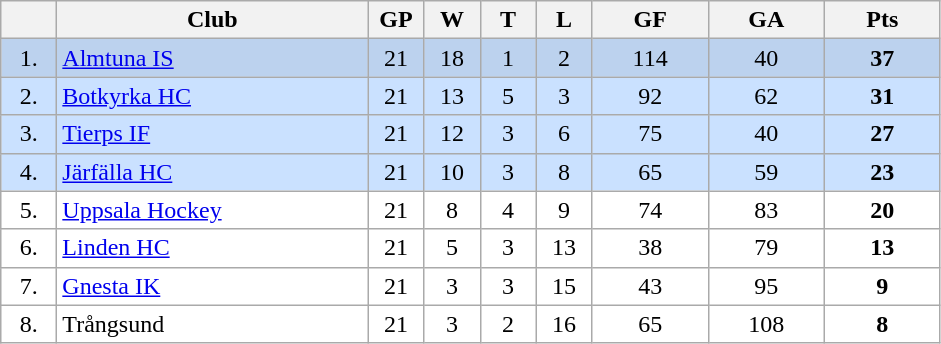<table class="wikitable">
<tr>
<th width="30"></th>
<th width="200">Club</th>
<th width="30">GP</th>
<th width="30">W</th>
<th width="30">T</th>
<th width="30">L</th>
<th width="70">GF</th>
<th width="70">GA</th>
<th width="70">Pts</th>
</tr>
<tr bgcolor="#BCD2EE" align="center">
<td>1.</td>
<td align="left"><a href='#'>Almtuna IS</a></td>
<td>21</td>
<td>18</td>
<td>1</td>
<td>2</td>
<td>114</td>
<td>40</td>
<td><strong>37</strong></td>
</tr>
<tr bgcolor="#CAE1FF" align="center">
<td>2.</td>
<td align="left"><a href='#'>Botkyrka HC</a></td>
<td>21</td>
<td>13</td>
<td>5</td>
<td>3</td>
<td>92</td>
<td>62</td>
<td><strong>31</strong></td>
</tr>
<tr bgcolor="#CAE1FF" align="center">
<td>3.</td>
<td align="left"><a href='#'>Tierps IF</a></td>
<td>21</td>
<td>12</td>
<td>3</td>
<td>6</td>
<td>75</td>
<td>40</td>
<td><strong>27</strong></td>
</tr>
<tr bgcolor="#CAE1FF" align="center">
<td>4.</td>
<td align="left"><a href='#'>Järfälla HC</a></td>
<td>21</td>
<td>10</td>
<td>3</td>
<td>8</td>
<td>65</td>
<td>59</td>
<td><strong>23</strong></td>
</tr>
<tr bgcolor="#FFFFFF" align="center">
<td>5.</td>
<td align="left"><a href='#'>Uppsala Hockey</a></td>
<td>21</td>
<td>8</td>
<td>4</td>
<td>9</td>
<td>74</td>
<td>83</td>
<td><strong>20</strong></td>
</tr>
<tr bgcolor="#FFFFFF" align="center">
<td>6.</td>
<td align="left"><a href='#'>Linden HC</a></td>
<td>21</td>
<td>5</td>
<td>3</td>
<td>13</td>
<td>38</td>
<td>79</td>
<td><strong>13</strong></td>
</tr>
<tr bgcolor="#FFFFFF" align="center">
<td>7.</td>
<td align="left"><a href='#'>Gnesta IK</a></td>
<td>21</td>
<td>3</td>
<td>3</td>
<td>15</td>
<td>43</td>
<td>95</td>
<td><strong>9</strong></td>
</tr>
<tr bgcolor="#FFFFFF" align="center">
<td>8.</td>
<td align="left">Trångsund</td>
<td>21</td>
<td>3</td>
<td>2</td>
<td>16</td>
<td>65</td>
<td>108</td>
<td><strong>8</strong></td>
</tr>
</table>
